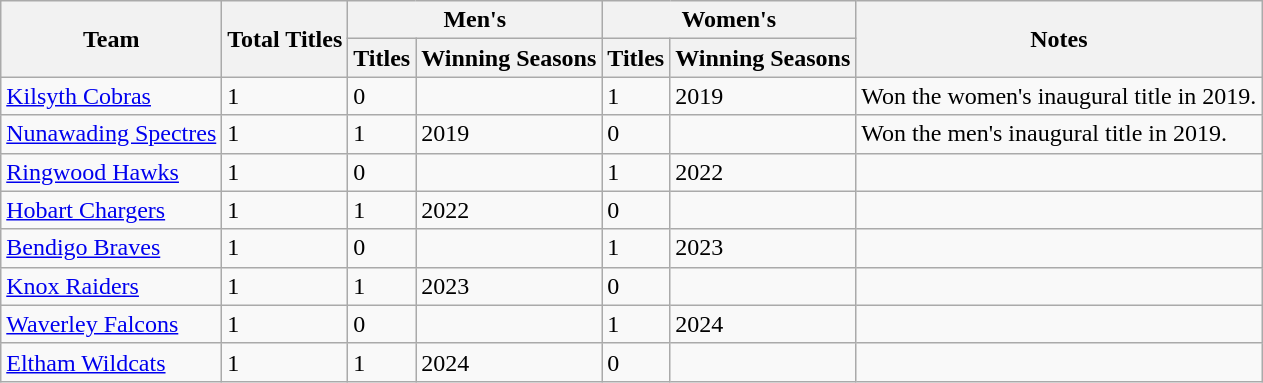<table class="wikitable">
<tr>
<th rowspan="2">Team</th>
<th rowspan="2">Total Titles</th>
<th colspan="2">Men's</th>
<th colspan="2">Women's</th>
<th rowspan="2">Notes</th>
</tr>
<tr>
<th>Titles</th>
<th>Winning Seasons</th>
<th>Titles</th>
<th>Winning Seasons</th>
</tr>
<tr>
<td><a href='#'>Kilsyth Cobras</a></td>
<td>1</td>
<td>0</td>
<td></td>
<td>1</td>
<td>2019</td>
<td>Won the women's inaugural title in 2019.</td>
</tr>
<tr>
<td><a href='#'>Nunawading Spectres</a></td>
<td>1</td>
<td>1</td>
<td>2019</td>
<td>0</td>
<td></td>
<td>Won the men's inaugural title in 2019.</td>
</tr>
<tr>
<td><a href='#'>Ringwood Hawks</a></td>
<td>1</td>
<td>0</td>
<td></td>
<td>1</td>
<td>2022</td>
<td></td>
</tr>
<tr>
<td><a href='#'>Hobart Chargers</a></td>
<td>1</td>
<td>1</td>
<td>2022</td>
<td>0</td>
<td></td>
<td></td>
</tr>
<tr>
<td><a href='#'>Bendigo Braves</a></td>
<td>1</td>
<td>0</td>
<td></td>
<td>1</td>
<td>2023</td>
<td></td>
</tr>
<tr>
<td><a href='#'>Knox Raiders</a></td>
<td>1</td>
<td>1</td>
<td>2023</td>
<td>0</td>
<td></td>
<td></td>
</tr>
<tr>
<td><a href='#'>Waverley Falcons</a></td>
<td>1</td>
<td>0</td>
<td></td>
<td>1</td>
<td>2024</td>
<td></td>
</tr>
<tr>
<td><a href='#'>Eltham Wildcats</a></td>
<td>1</td>
<td>1</td>
<td>2024</td>
<td>0</td>
<td></td>
<td></td>
</tr>
</table>
